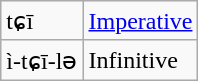<table class="wikitable">
<tr>
<td>tɕī</td>
<td><a href='#'>Imperative</a></td>
</tr>
<tr>
<td>ì-tɕī-lə</td>
<td>Infinitive</td>
</tr>
</table>
